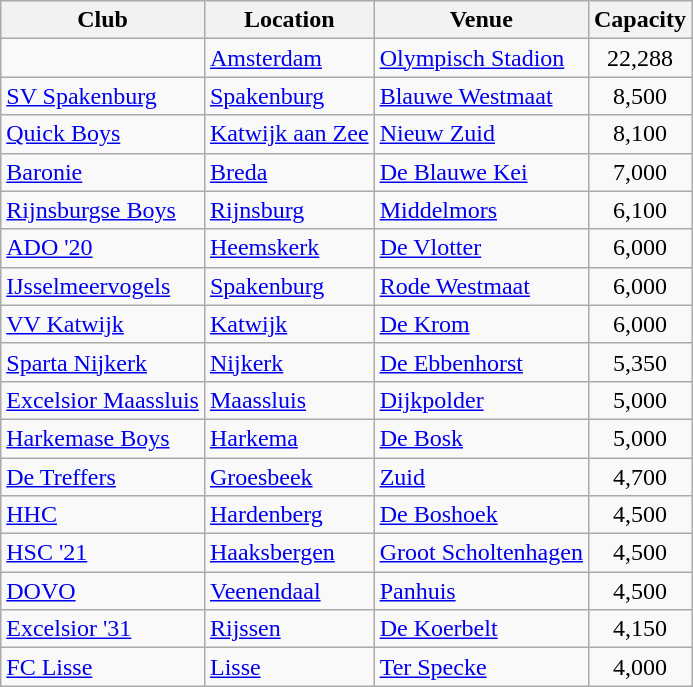<table class="wikitable sortable">
<tr>
<th>Club</th>
<th>Location</th>
<th>Venue</th>
<th>Capacity</th>
</tr>
<tr>
<td></td>
<td><a href='#'>Amsterdam</a></td>
<td><a href='#'>Olympisch Stadion</a></td>
<td style="text-align: center;">22,288</td>
</tr>
<tr>
<td><a href='#'>SV Spakenburg</a></td>
<td><a href='#'>Spakenburg</a></td>
<td><a href='#'>Blauwe Westmaat</a></td>
<td style="text-align: center;">8,500</td>
</tr>
<tr>
<td><a href='#'>Quick Boys</a></td>
<td><a href='#'>Katwijk aan Zee</a></td>
<td><a href='#'>Nieuw Zuid</a></td>
<td style="text-align: center;">8,100</td>
</tr>
<tr>
<td><a href='#'>Baronie</a></td>
<td><a href='#'>Breda</a></td>
<td><a href='#'>De Blauwe Kei</a></td>
<td style="text-align: center;">7,000</td>
</tr>
<tr>
<td><a href='#'>Rijnsburgse Boys</a></td>
<td><a href='#'>Rijnsburg</a></td>
<td><a href='#'>Middelmors</a></td>
<td style="text-align: center;">6,100</td>
</tr>
<tr>
<td><a href='#'>ADO '20</a></td>
<td><a href='#'>Heemskerk</a></td>
<td><a href='#'>De Vlotter</a></td>
<td style="text-align: center;">6,000</td>
</tr>
<tr>
<td><a href='#'>IJsselmeervogels</a></td>
<td><a href='#'>Spakenburg</a></td>
<td><a href='#'>Rode Westmaat</a></td>
<td style="text-align: center;">6,000</td>
</tr>
<tr>
<td><a href='#'>VV Katwijk</a></td>
<td><a href='#'>Katwijk</a></td>
<td><a href='#'>De Krom</a></td>
<td style="text-align: center;">6,000</td>
</tr>
<tr>
<td><a href='#'>Sparta Nijkerk</a></td>
<td><a href='#'>Nijkerk</a></td>
<td><a href='#'>De Ebbenhorst</a></td>
<td style="text-align: center;">5,350</td>
</tr>
<tr>
<td><a href='#'>Excelsior Maassluis</a></td>
<td><a href='#'>Maassluis</a></td>
<td><a href='#'>Dijkpolder</a></td>
<td style="text-align: center;">5,000</td>
</tr>
<tr>
<td><a href='#'>Harkemase Boys</a></td>
<td><a href='#'>Harkema</a></td>
<td><a href='#'>De Bosk</a></td>
<td style="text-align: center;">5,000</td>
</tr>
<tr>
<td><a href='#'>De Treffers</a></td>
<td><a href='#'>Groesbeek</a></td>
<td><a href='#'>Zuid</a></td>
<td style="text-align: center;">4,700</td>
</tr>
<tr>
<td><a href='#'>HHC</a></td>
<td><a href='#'>Hardenberg</a></td>
<td><a href='#'>De Boshoek</a></td>
<td style="text-align: center;">4,500</td>
</tr>
<tr>
<td><a href='#'>HSC '21</a></td>
<td><a href='#'>Haaksbergen</a></td>
<td><a href='#'>Groot Scholtenhagen</a></td>
<td style="text-align: center;">4,500</td>
</tr>
<tr>
<td><a href='#'>DOVO</a></td>
<td><a href='#'>Veenendaal</a></td>
<td><a href='#'>Panhuis</a></td>
<td style="text-align: center;">4,500</td>
</tr>
<tr>
<td><a href='#'>Excelsior '31</a></td>
<td><a href='#'>Rijssen</a></td>
<td><a href='#'>De Koerbelt</a></td>
<td style="text-align: center;">4,150</td>
</tr>
<tr>
<td><a href='#'>FC Lisse</a></td>
<td><a href='#'>Lisse</a></td>
<td><a href='#'>Ter Specke</a></td>
<td style="text-align: center;">4,000</td>
</tr>
</table>
